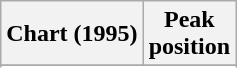<table class="wikitable sortable plainrowheaders" style="text-align:center">
<tr>
<th scope="col">Chart (1995)</th>
<th scope="col">Peak<br>position</th>
</tr>
<tr>
</tr>
<tr>
</tr>
</table>
